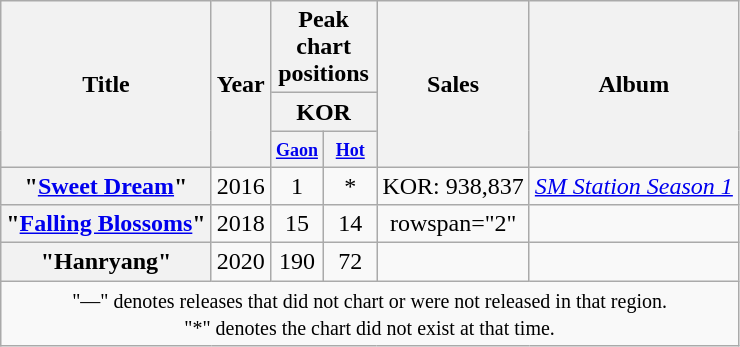<table class="wikitable plainrowheaders" style="text-align:center;">
<tr>
<th scope="col" rowspan="3">Title</th>
<th scope="col" rowspan="3">Year</th>
<th scope="col" colspan="2">Peak chart positions</th>
<th scope="col" rowspan="3">Sales</th>
<th scope="col" rowspan="3">Album</th>
</tr>
<tr>
<th colspan="2">KOR</th>
</tr>
<tr>
<th scope="col" style="width:2em;font-size:90%;"><a href='#'><small>Gaon</small></a><br></th>
<th scope="col" style="width:2em;font-size:90%;"><a href='#'><small>Hot</small></a><br></th>
</tr>
<tr>
<th scope="row">"<a href='#'>Sweet Dream</a>"<br></th>
<td>2016</td>
<td>1</td>
<td>*</td>
<td>KOR: 938,837</td>
<td><em><a href='#'>SM Station Season 1</a></em></td>
</tr>
<tr>
<th scope="row">"<a href='#'>Falling Blossoms</a>"<br></th>
<td>2018</td>
<td>15</td>
<td>14</td>
<td>rowspan="2" </td>
<td></td>
</tr>
<tr>
<th scope="row">"Hanryang"<br></th>
<td>2020</td>
<td>190</td>
<td>72</td>
<td></td>
</tr>
<tr>
<td colspan="6"><small>"—" denotes releases that did not chart or were not released in that region.<br>"*" denotes the chart did not exist at that time.</small></td>
</tr>
</table>
